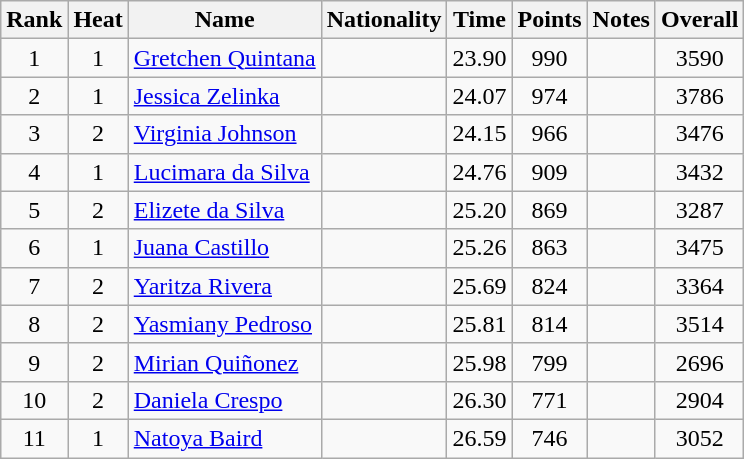<table class="wikitable sortable" style="text-align:center">
<tr>
<th>Rank</th>
<th>Heat</th>
<th>Name</th>
<th>Nationality</th>
<th>Time</th>
<th>Points</th>
<th>Notes</th>
<th>Overall</th>
</tr>
<tr>
<td>1</td>
<td>1</td>
<td align="left"><a href='#'>Gretchen Quintana</a></td>
<td align=left></td>
<td>23.90</td>
<td>990</td>
<td></td>
<td>3590</td>
</tr>
<tr>
<td>2</td>
<td>1</td>
<td align="left"><a href='#'>Jessica Zelinka</a></td>
<td align=left></td>
<td>24.07</td>
<td>974</td>
<td></td>
<td>3786</td>
</tr>
<tr>
<td>3</td>
<td>2</td>
<td align="left"><a href='#'>Virginia Johnson</a></td>
<td align=left></td>
<td>24.15</td>
<td>966</td>
<td></td>
<td>3476</td>
</tr>
<tr>
<td>4</td>
<td>1</td>
<td align="left"><a href='#'>Lucimara da Silva</a></td>
<td align=left></td>
<td>24.76</td>
<td>909</td>
<td></td>
<td>3432</td>
</tr>
<tr>
<td>5</td>
<td>2</td>
<td align="left"><a href='#'>Elizete da Silva</a></td>
<td align=left></td>
<td>25.20</td>
<td>869</td>
<td></td>
<td>3287</td>
</tr>
<tr>
<td>6</td>
<td>1</td>
<td align="left"><a href='#'>Juana Castillo</a></td>
<td align=left></td>
<td>25.26</td>
<td>863</td>
<td></td>
<td>3475</td>
</tr>
<tr>
<td>7</td>
<td>2</td>
<td align="left"><a href='#'>Yaritza Rivera</a></td>
<td align=left></td>
<td>25.69</td>
<td>824</td>
<td></td>
<td>3364</td>
</tr>
<tr>
<td>8</td>
<td>2</td>
<td align="left"><a href='#'>Yasmiany Pedroso</a></td>
<td align=left></td>
<td>25.81</td>
<td>814</td>
<td></td>
<td>3514</td>
</tr>
<tr>
<td>9</td>
<td>2</td>
<td align="left"><a href='#'>Mirian Quiñonez</a></td>
<td align=left></td>
<td>25.98</td>
<td>799</td>
<td></td>
<td>2696</td>
</tr>
<tr>
<td>10</td>
<td>2</td>
<td align="left"><a href='#'>Daniela Crespo</a></td>
<td align=left></td>
<td>26.30</td>
<td>771</td>
<td></td>
<td>2904</td>
</tr>
<tr>
<td>11</td>
<td>1</td>
<td align="left"><a href='#'>Natoya Baird</a></td>
<td align=left></td>
<td>26.59</td>
<td>746</td>
<td></td>
<td>3052</td>
</tr>
</table>
